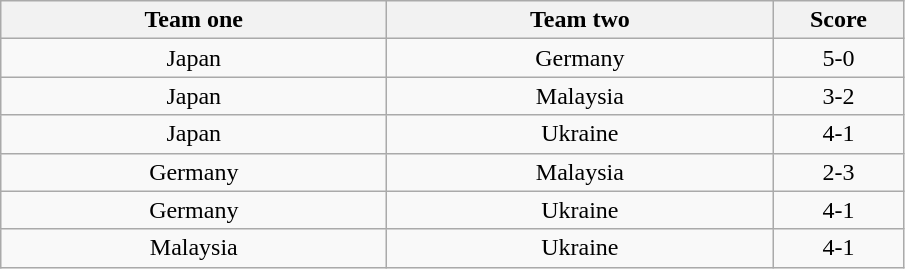<table class="wikitable" style="text-align: center">
<tr>
<th width=250>Team one</th>
<th width=250>Team two</th>
<th width=80>Score</th>
</tr>
<tr>
<td> Japan</td>
<td> Germany</td>
<td>5-0</td>
</tr>
<tr>
<td> Japan</td>
<td> Malaysia</td>
<td>3-2</td>
</tr>
<tr>
<td> Japan</td>
<td> Ukraine</td>
<td>4-1</td>
</tr>
<tr>
<td> Germany</td>
<td> Malaysia</td>
<td>2-3</td>
</tr>
<tr>
<td> Germany</td>
<td> Ukraine</td>
<td>4-1</td>
</tr>
<tr>
<td> Malaysia</td>
<td> Ukraine</td>
<td>4-1</td>
</tr>
</table>
